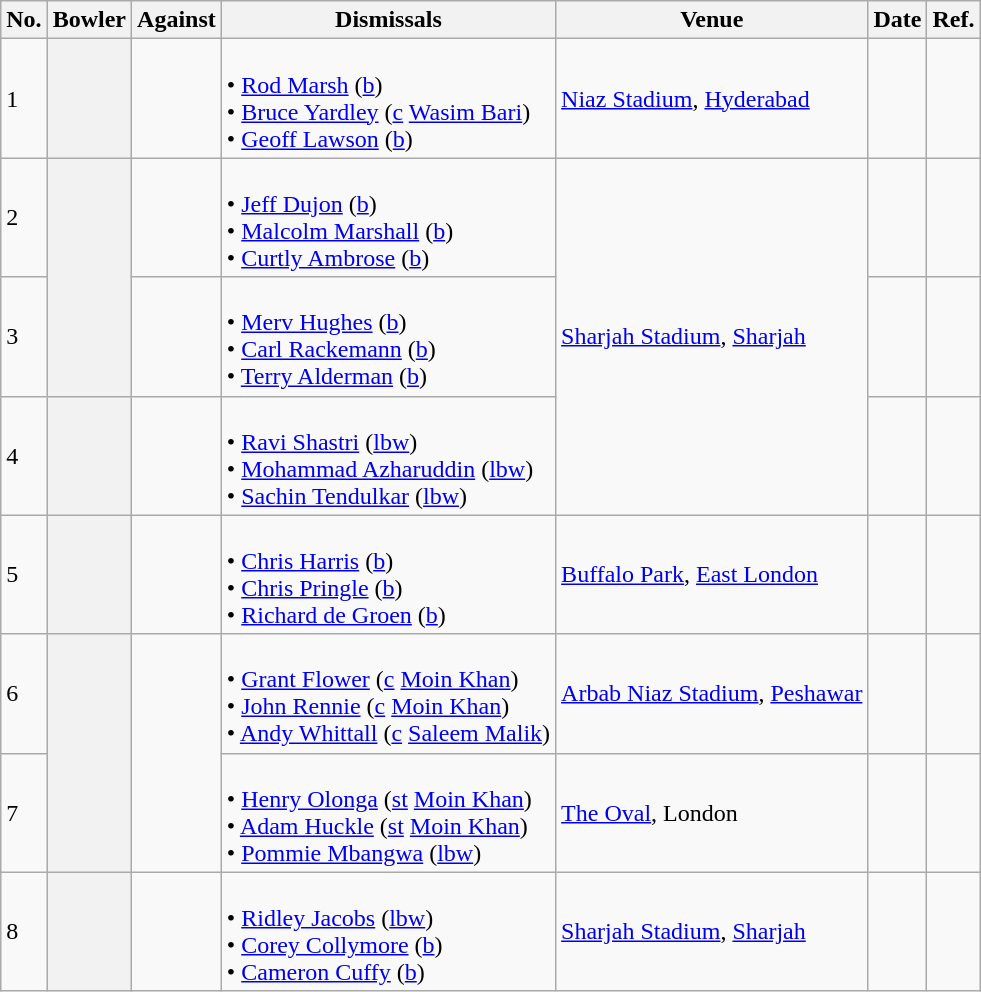<table class="wikitable sortable plainrowheaders" style="font-size: 100%">
<tr>
<th scope="col">No.</th>
<th scope="col">Bowler</th>
<th scope="col">Against</th>
<th scope="col">Dismissals</th>
<th scope="col">Venue</th>
<th scope="col">Date</th>
<th scope="col" class="unsortable">Ref.</th>
</tr>
<tr>
<td>1</td>
<th scope="row"></th>
<td></td>
<td><br>• <a href='#'>Rod Marsh</a> (<a href='#'>b</a>)<br>
• <a href='#'>Bruce Yardley</a> (<a href='#'>c</a> <a href='#'>Wasim Bari</a>)<br>
• <a href='#'>Geoff Lawson</a> (<a href='#'>b</a>)</td>
<td> <a href='#'>Niaz Stadium</a>, <a href='#'>Hyderabad</a></td>
<td></td>
<td></td>
</tr>
<tr>
<td>2</td>
<th scope="row" rowspan=2></th>
<td></td>
<td><br>• <a href='#'>Jeff Dujon</a> (<a href='#'>b</a>)<br>
• <a href='#'>Malcolm Marshall</a> (<a href='#'>b</a>)<br>
• <a href='#'>Curtly Ambrose</a> (<a href='#'>b</a>)</td>
<td rowspan=3> <a href='#'>Sharjah Stadium</a>, <a href='#'>Sharjah</a></td>
<td></td>
<td></td>
</tr>
<tr>
<td>3</td>
<td></td>
<td><br>• <a href='#'>Merv Hughes</a> (<a href='#'>b</a>)<br>
• <a href='#'>Carl Rackemann</a> (<a href='#'>b</a>)<br>
• <a href='#'>Terry Alderman</a> (<a href='#'>b</a>)</td>
<td></td>
<td></td>
</tr>
<tr>
<td>4</td>
<th scope="row"></th>
<td></td>
<td><br>• <a href='#'>Ravi Shastri</a> (<a href='#'>lbw</a>)<br>
• <a href='#'>Mohammad Azharuddin</a> (<a href='#'>lbw</a>)<br>
• <a href='#'>Sachin Tendulkar</a> (<a href='#'>lbw</a>)</td>
<td></td>
<td></td>
</tr>
<tr>
<td>5</td>
<th scope="row"></th>
<td></td>
<td><br>• <a href='#'>Chris Harris</a> (<a href='#'>b</a>)<br>
• <a href='#'>Chris Pringle</a> (<a href='#'>b</a>)<br>
• <a href='#'>Richard de Groen</a> (<a href='#'>b</a>)</td>
<td> <a href='#'>Buffalo Park</a>, <a href='#'>East London</a></td>
<td></td>
<td></td>
</tr>
<tr>
<td>6</td>
<th scope="row" rowspan=2></th>
<td rowspan=2></td>
<td><br>• <a href='#'>Grant Flower</a> (<a href='#'>c</a> <a href='#'>Moin Khan</a>)<br>
• <a href='#'>John Rennie</a> (<a href='#'>c</a> <a href='#'>Moin Khan</a>)<br>
• <a href='#'>Andy Whittall</a> (<a href='#'>c</a> <a href='#'>Saleem Malik</a>)</td>
<td> <a href='#'>Arbab Niaz Stadium</a>, <a href='#'>Peshawar</a></td>
<td></td>
<td></td>
</tr>
<tr>
<td>7</td>
<td><br>• <a href='#'>Henry Olonga</a> (<a href='#'>st</a> <a href='#'>Moin Khan</a>)<br>
• <a href='#'>Adam Huckle</a> (<a href='#'>st</a> <a href='#'>Moin Khan</a>)<br>
• <a href='#'>Pommie Mbangwa</a> (<a href='#'>lbw</a>)</td>
<td> <a href='#'>The Oval</a>, London</td>
<td> </td>
<td></td>
</tr>
<tr>
<td>8</td>
<th scope="row"></th>
<td></td>
<td><br>• <a href='#'>Ridley Jacobs</a> (<a href='#'>lbw</a>)<br>
• <a href='#'>Corey Collymore</a> (<a href='#'>b</a>)<br>
• <a href='#'>Cameron Cuffy</a> (<a href='#'>b</a>)</td>
<td> <a href='#'>Sharjah Stadium</a>, <a href='#'>Sharjah</a></td>
<td></td>
<td></td>
</tr>
</table>
